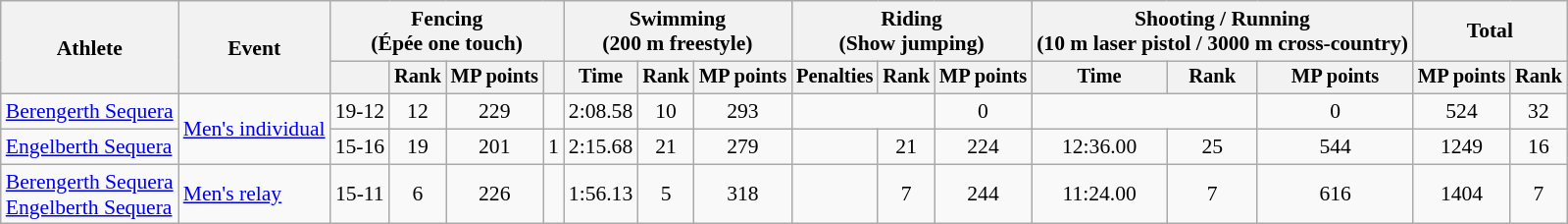<table class=wikitable style=font-size:90%;text-align:center>
<tr>
<th rowspan=2>Athlete</th>
<th rowspan=2>Event</th>
<th colspan=4>Fencing<br><span>(Épée one touch)</span></th>
<th colspan=3>Swimming<br><span>(200 m freestyle)</span></th>
<th colspan=3>Riding<br><span>(Show jumping)</span></th>
<th colspan=3>Shooting / Running<br><span>(10 m laser pistol / 3000 m cross-country)</span></th>
<th colspan=2>Total</th>
</tr>
<tr style=font-size:95%>
<th></th>
<th>Rank</th>
<th>MP points</th>
<th></th>
<th>Time</th>
<th>Rank</th>
<th>MP points</th>
<th>Penalties</th>
<th>Rank</th>
<th>MP points</th>
<th>Time</th>
<th>Rank</th>
<th>MP points</th>
<th>MP points</th>
<th>Rank</th>
</tr>
<tr>
<td align=left><a href='#'>Berengerth Sequera</a></td>
<td align=left rowspan=2><a href='#'>Men's individual</a></td>
<td>19-12</td>
<td>12</td>
<td>229</td>
<td></td>
<td>2:08.58</td>
<td>10</td>
<td>293</td>
<td colspan=2></td>
<td>0</td>
<td colspan=2></td>
<td>0</td>
<td>524</td>
<td>32</td>
</tr>
<tr>
<td align=left><a href='#'>Engelberth Sequera</a></td>
<td>15-16</td>
<td>19</td>
<td>201</td>
<td>1</td>
<td>2:15.68</td>
<td>21</td>
<td>279</td>
<td></td>
<td>21</td>
<td>224</td>
<td>12:36.00</td>
<td>25</td>
<td>544</td>
<td>1249</td>
<td>16</td>
</tr>
<tr>
<td align=left><a href='#'>Berengerth Sequera</a><br><a href='#'>Engelberth Sequera</a></td>
<td align=left><a href='#'>Men's relay</a></td>
<td>15-11</td>
<td>6</td>
<td>226</td>
<td></td>
<td>1:56.13</td>
<td>5</td>
<td>318</td>
<td></td>
<td>7</td>
<td>244</td>
<td>11:24.00</td>
<td>7</td>
<td>616</td>
<td>1404</td>
<td>7</td>
</tr>
</table>
